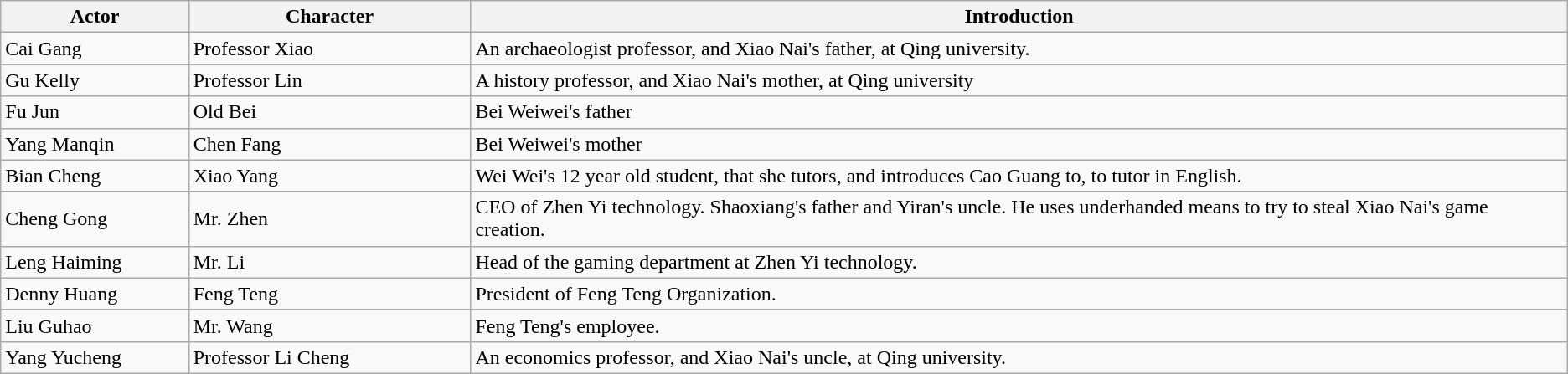<table class="wikitable">
<tr>
<th style="width:12%">Actor</th>
<th style="width:18%">Character</th>
<th>Introduction</th>
</tr>
<tr>
<td>Cai Gang</td>
<td>Professor Xiao</td>
<td>An archaeologist professor, and Xiao Nai's father, at Qing university.</td>
</tr>
<tr>
<td>Gu Kelly</td>
<td>Professor Lin</td>
<td>A history professor, and Xiao Nai's mother, at Qing university</td>
</tr>
<tr>
<td>Fu Jun</td>
<td>Old Bei</td>
<td>Bei Weiwei's father</td>
</tr>
<tr>
<td>Yang Manqin</td>
<td>Chen Fang</td>
<td>Bei Weiwei's mother</td>
</tr>
<tr>
<td>Bian Cheng</td>
<td>Xiao Yang</td>
<td>Wei Wei's 12 year old student, that she tutors, and introduces Cao Guang to, to tutor in English.</td>
</tr>
<tr>
<td>Cheng Gong</td>
<td>Mr. Zhen</td>
<td>CEO of Zhen Yi technology. Shaoxiang's father and Yiran's uncle. He uses underhanded means to try to steal Xiao Nai's game creation.</td>
</tr>
<tr>
<td>Leng Haiming</td>
<td>Mr. Li</td>
<td>Head of the gaming department at Zhen Yi technology.</td>
</tr>
<tr>
<td>Denny Huang</td>
<td>Feng Teng</td>
<td>President of Feng Teng Organization.</td>
</tr>
<tr>
<td>Liu Guhao</td>
<td>Mr. Wang</td>
<td>Feng Teng's employee.</td>
</tr>
<tr>
<td>Yang Yucheng</td>
<td>Professor Li Cheng</td>
<td>An economics professor, and Xiao Nai's uncle, at Qing university.</td>
</tr>
</table>
